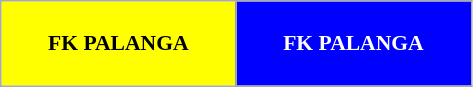<table class="wikitable" style="font-size: 90%; text-align: center; border=1 cellspacing=0">
<tr>
<td style="background:Yellow;color:Black" width="150" height="50"><strong>FK PALANGA</strong></td>
<td style="background:Blue;color:White" width="150" height="50"><strong>FK PALANGA</strong></td>
</tr>
</table>
